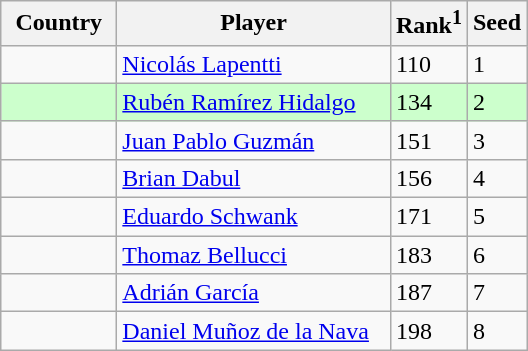<table class="sortable wikitable">
<tr>
<th width="70">Country</th>
<th width="175">Player</th>
<th>Rank<sup>1</sup></th>
<th>Seed</th>
</tr>
<tr>
<td></td>
<td><a href='#'>Nicolás Lapentti</a></td>
<td>110</td>
<td>1</td>
</tr>
<tr style="background:#cfc;">
<td></td>
<td><a href='#'>Rubén Ramírez Hidalgo</a></td>
<td>134</td>
<td>2</td>
</tr>
<tr>
<td></td>
<td><a href='#'>Juan Pablo Guzmán</a></td>
<td>151</td>
<td>3</td>
</tr>
<tr>
<td></td>
<td><a href='#'>Brian Dabul</a></td>
<td>156</td>
<td>4</td>
</tr>
<tr>
<td></td>
<td><a href='#'>Eduardo Schwank</a></td>
<td>171</td>
<td>5</td>
</tr>
<tr>
<td></td>
<td><a href='#'>Thomaz Bellucci</a></td>
<td>183</td>
<td>6</td>
</tr>
<tr>
<td></td>
<td><a href='#'>Adrián García</a></td>
<td>187</td>
<td>7</td>
</tr>
<tr>
<td></td>
<td><a href='#'>Daniel Muñoz de la Nava</a></td>
<td>198</td>
<td>8</td>
</tr>
</table>
